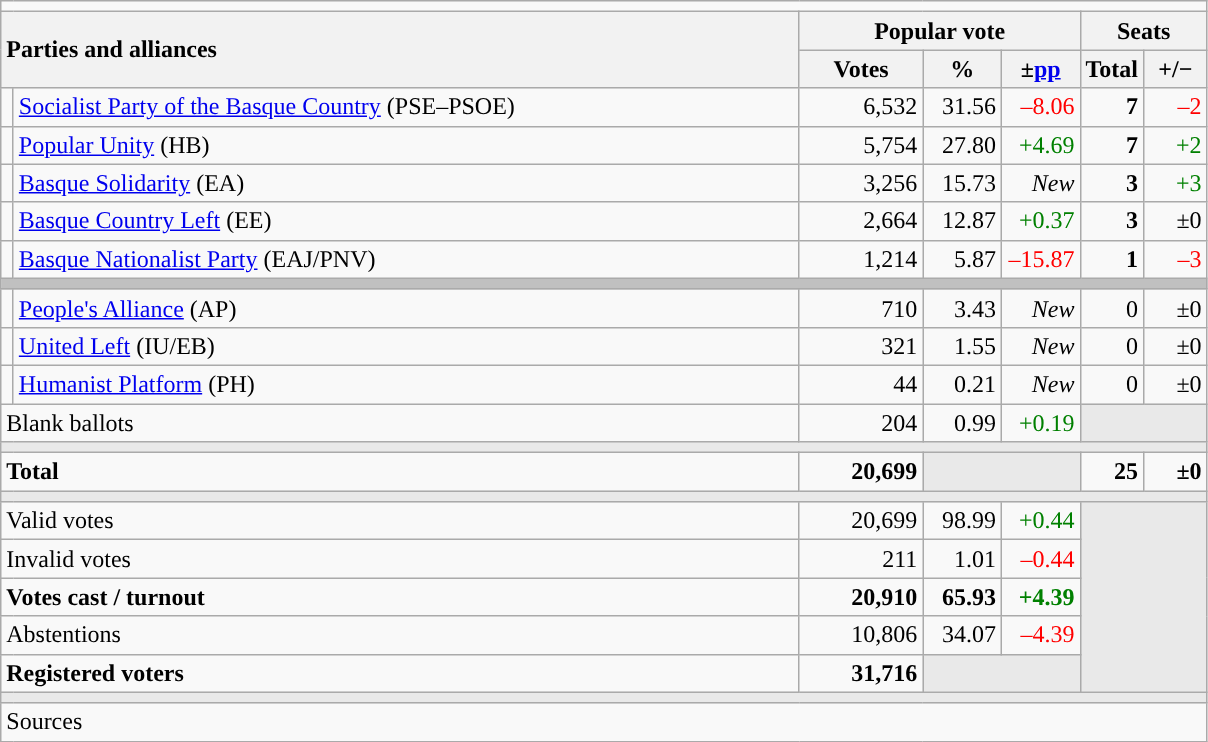<table class="wikitable" style="text-align:right;">
<tr>
<td colspan="7"></td>
</tr>
<tr>
<th style="text-align:left;" rowspan="2" colspan="2" width="525">Parties and alliances</th>
<th colspan="3">Popular vote</th>
<th colspan="2">Seats</th>
</tr>
<tr>
<th width="75">Votes</th>
<th width="45">%</th>
<th width="45">±<a href='#'>pp</a></th>
<th width="35">Total</th>
<th width="35">+/−</th>
</tr>
<tr>
<td width="1" style="color:inherit;background:"></td>
<td align="left"><a href='#'>Socialist Party of the Basque Country</a> (PSE–PSOE)</td>
<td>6,532</td>
<td>31.56</td>
<td style="color:red;">–8.06</td>
<td><strong>7</strong></td>
<td style="color:red;">–2</td>
</tr>
<tr>
<td style="color:inherit;background:"></td>
<td align="left"><a href='#'>Popular Unity</a> (HB)</td>
<td>5,754</td>
<td>27.80</td>
<td style="color:green;">+4.69</td>
<td><strong>7</strong></td>
<td style="color:green;">+2</td>
</tr>
<tr>
<td style="color:inherit;background:"></td>
<td align="left"><a href='#'>Basque Solidarity</a> (EA)</td>
<td>3,256</td>
<td>15.73</td>
<td><em>New</em></td>
<td><strong>3</strong></td>
<td style="color:green;">+3</td>
</tr>
<tr>
<td style="color:inherit;background:"></td>
<td align="left"><a href='#'>Basque Country Left</a> (EE)</td>
<td>2,664</td>
<td>12.87</td>
<td style="color:green;">+0.37</td>
<td><strong>3</strong></td>
<td>±0</td>
</tr>
<tr>
<td style="color:inherit;background:"></td>
<td align="left"><a href='#'>Basque Nationalist Party</a> (EAJ/PNV)</td>
<td>1,214</td>
<td>5.87</td>
<td style="color:red;">–15.87</td>
<td><strong>1</strong></td>
<td style="color:red;">–3</td>
</tr>
<tr>
<td colspan="7" bgcolor="#C0C0C0"></td>
</tr>
<tr>
<td style="color:inherit;background:"></td>
<td align="left"><a href='#'>People's Alliance</a> (AP)</td>
<td>710</td>
<td>3.43</td>
<td><em>New</em></td>
<td>0</td>
<td>±0</td>
</tr>
<tr>
<td style="color:inherit;background:"></td>
<td align="left"><a href='#'>United Left</a> (IU/EB)</td>
<td>321</td>
<td>1.55</td>
<td><em>New</em></td>
<td>0</td>
<td>±0</td>
</tr>
<tr>
<td style="color:inherit;background:"></td>
<td align="left"><a href='#'>Humanist Platform</a> (PH)</td>
<td>44</td>
<td>0.21</td>
<td><em>New</em></td>
<td>0</td>
<td>±0</td>
</tr>
<tr>
<td align="left" colspan="2">Blank ballots</td>
<td>204</td>
<td>0.99</td>
<td style="color:green;">+0.19</td>
<td bgcolor="#E9E9E9" colspan="2"></td>
</tr>
<tr>
<td colspan="7" bgcolor="#E9E9E9"></td>
</tr>
<tr style="font-weight:bold;">
<td align="left" colspan="2">Total</td>
<td>20,699</td>
<td bgcolor="#E9E9E9" colspan="2"></td>
<td>25</td>
<td>±0</td>
</tr>
<tr>
<td colspan="7" bgcolor="#E9E9E9"></td>
</tr>
<tr>
<td align="left" colspan="2">Valid votes</td>
<td>20,699</td>
<td>98.99</td>
<td style="color:green;">+0.44</td>
<td bgcolor="#E9E9E9" colspan="2" rowspan="5"></td>
</tr>
<tr>
<td align="left" colspan="2">Invalid votes</td>
<td>211</td>
<td>1.01</td>
<td style="color:red;">–0.44</td>
</tr>
<tr style="font-weight:bold;">
<td align="left" colspan="2">Votes cast / turnout</td>
<td>20,910</td>
<td>65.93</td>
<td style="color:green;">+4.39</td>
</tr>
<tr>
<td align="left" colspan="2">Abstentions</td>
<td>10,806</td>
<td>34.07</td>
<td style="color:red;">–4.39</td>
</tr>
<tr style="font-weight:bold;">
<td align="left" colspan="2">Registered voters</td>
<td>31,716</td>
<td bgcolor="#E9E9E9" colspan="2"></td>
</tr>
<tr>
<td colspan="7" bgcolor="#E9E9E9"></td>
</tr>
<tr>
<td align="left" colspan="7">Sources</td>
</tr>
</table>
